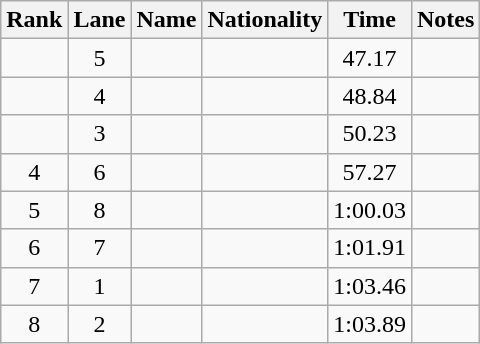<table class="wikitable sortable" style="text-align:center">
<tr>
<th>Rank</th>
<th>Lane</th>
<th>Name</th>
<th>Nationality</th>
<th>Time</th>
<th>Notes</th>
</tr>
<tr>
<td></td>
<td>5</td>
<td align=left></td>
<td align=left></td>
<td>47.17</td>
<td><strong></strong></td>
</tr>
<tr>
<td></td>
<td>4</td>
<td align=left></td>
<td align=left></td>
<td>48.84</td>
<td></td>
</tr>
<tr>
<td></td>
<td>3</td>
<td align=left></td>
<td align=left></td>
<td>50.23</td>
<td></td>
</tr>
<tr>
<td>4</td>
<td>6</td>
<td align=left></td>
<td align=left></td>
<td>57.27</td>
<td></td>
</tr>
<tr>
<td>5</td>
<td>8</td>
<td align=left></td>
<td align=left></td>
<td>1:00.03</td>
<td></td>
</tr>
<tr>
<td>6</td>
<td>7</td>
<td align=left></td>
<td align=left></td>
<td>1:01.91</td>
<td></td>
</tr>
<tr>
<td>7</td>
<td>1</td>
<td align=left></td>
<td align=left></td>
<td>1:03.46</td>
<td></td>
</tr>
<tr>
<td>8</td>
<td>2</td>
<td align=left></td>
<td align=left></td>
<td>1:03.89</td>
<td></td>
</tr>
</table>
